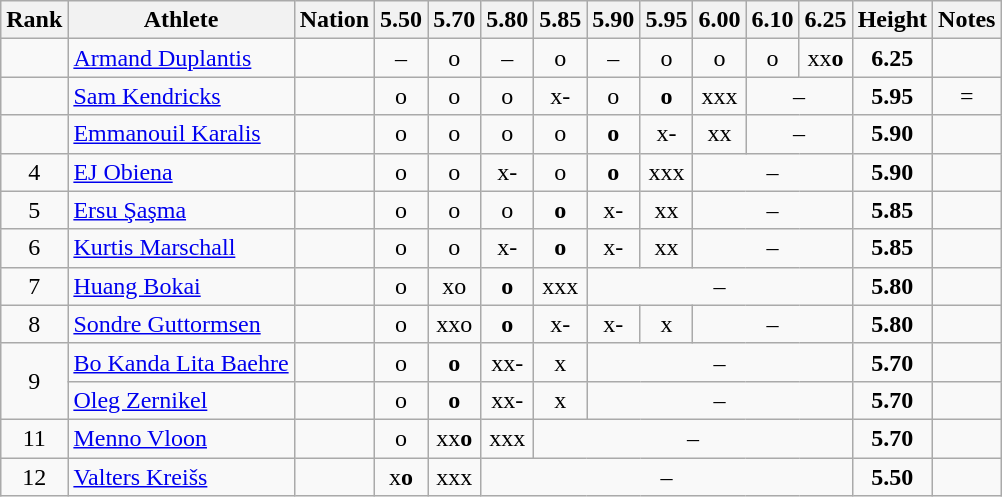<table class="wikitable sortable" style="text-align:center">
<tr>
<th>Rank</th>
<th>Athlete</th>
<th>Nation</th>
<th>5.50</th>
<th>5.70</th>
<th>5.80</th>
<th>5.85</th>
<th>5.90</th>
<th>5.95</th>
<th>6.00</th>
<th>6.10</th>
<th>6.25</th>
<th>Height</th>
<th>Notes</th>
</tr>
<tr>
<td></td>
<td align="left"><a href='#'>Armand Duplantis</a></td>
<td align="left"></td>
<td>–</td>
<td>o</td>
<td>–</td>
<td>o</td>
<td>–</td>
<td>o</td>
<td>o</td>
<td>o</td>
<td>xx<strong>o</strong></td>
<td><strong>6.25</strong></td>
<td></td>
</tr>
<tr>
<td></td>
<td align="left"><a href='#'>Sam Kendricks</a></td>
<td align="left"></td>
<td>o</td>
<td>o</td>
<td>o</td>
<td>x-</td>
<td>o</td>
<td><strong>o</strong></td>
<td>xxx</td>
<td colspan="2">–</td>
<td><strong>5.95</strong></td>
<td>=</td>
</tr>
<tr>
<td></td>
<td align="left"><a href='#'>Emmanouil Karalis</a></td>
<td align="left"></td>
<td>o</td>
<td>o</td>
<td>o</td>
<td>o</td>
<td><strong>o</strong></td>
<td>x-</td>
<td>xx</td>
<td colspan="2">–</td>
<td><strong>5.90</strong></td>
<td></td>
</tr>
<tr>
<td>4</td>
<td align="left"><a href='#'>EJ Obiena</a></td>
<td align="left"></td>
<td>o</td>
<td>o</td>
<td>x-</td>
<td>o</td>
<td><strong>o</strong></td>
<td>xxx</td>
<td colspan="3">–</td>
<td><strong>5.90</strong></td>
<td></td>
</tr>
<tr>
<td>5</td>
<td align="left"><a href='#'>Ersu Şaşma</a></td>
<td align="left"></td>
<td>o</td>
<td>o</td>
<td>o</td>
<td><strong>o</strong></td>
<td>x-</td>
<td>xx</td>
<td colspan="3">–</td>
<td><strong>5.85</strong></td>
<td></td>
</tr>
<tr>
<td>6</td>
<td align="left"><a href='#'>Kurtis Marschall</a></td>
<td align="left"></td>
<td>o</td>
<td>o</td>
<td>x-</td>
<td><strong>o</strong></td>
<td>x-</td>
<td>xx</td>
<td colspan="3">–</td>
<td><strong>5.85</strong></td>
<td></td>
</tr>
<tr>
<td>7</td>
<td align="left"><a href='#'>Huang Bokai</a></td>
<td align="left"></td>
<td>o</td>
<td>xo</td>
<td><strong>o</strong></td>
<td>xxx</td>
<td colspan="5">–</td>
<td><strong>5.80</strong></td>
<td></td>
</tr>
<tr>
<td>8</td>
<td align="left"><a href='#'>Sondre Guttormsen</a></td>
<td align="left"></td>
<td>o</td>
<td>xxo</td>
<td><strong>o</strong></td>
<td>x-</td>
<td>x-</td>
<td>x</td>
<td colspan="3">–</td>
<td><strong>5.80</strong></td>
<td></td>
</tr>
<tr>
<td rowspan="2">9</td>
<td align="left"><a href='#'>Bo Kanda Lita Baehre</a></td>
<td align="left"></td>
<td>o</td>
<td><strong>o</strong></td>
<td>xx-</td>
<td>x</td>
<td colspan="5">–</td>
<td><strong>5.70</strong></td>
<td></td>
</tr>
<tr>
<td align="left"><a href='#'>Oleg Zernikel</a></td>
<td align="left"></td>
<td>o</td>
<td><strong>o</strong></td>
<td>xx-</td>
<td>x</td>
<td colspan="5">–</td>
<td><strong>5.70</strong></td>
<td></td>
</tr>
<tr>
<td>11</td>
<td align="left"><a href='#'>Menno Vloon</a></td>
<td align="left"></td>
<td>o</td>
<td>xx<strong>o</strong></td>
<td>xxx</td>
<td colspan="6">–</td>
<td><strong>5.70</strong></td>
<td></td>
</tr>
<tr>
<td>12</td>
<td align="left"><a href='#'>Valters Kreišs</a></td>
<td align="left"></td>
<td>x<strong>o</strong></td>
<td>xxx</td>
<td colspan="7">–</td>
<td><strong>5.50</strong></td>
<td></td>
</tr>
</table>
